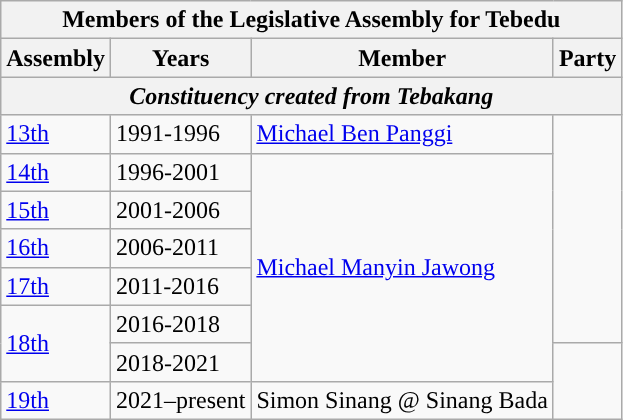<table class=wikitable>
<tr>
<th colspan="4">Members of the Legislative Assembly for Tebedu</th>
</tr>
<tr>
<th>Assembly</th>
<th>Years</th>
<th>Member</th>
<th>Party</th>
</tr>
<tr>
<th colspan=4 align=center><em>Constituency created from Tebakang</em></th>
</tr>
<tr>
<td><a href='#'>13th</a></td>
<td>1991-1996</td>
<td><a href='#'>Michael Ben Panggi</a></td>
<td rowspan=6></td>
</tr>
<tr>
<td><a href='#'>14th</a></td>
<td>1996-2001</td>
<td rowspan=6><a href='#'>Michael Manyin Jawong</a></td>
</tr>
<tr>
<td><a href='#'>15th</a></td>
<td>2001-2006</td>
</tr>
<tr>
<td><a href='#'>16th</a></td>
<td>2006-2011</td>
</tr>
<tr>
<td><a href='#'>17th</a></td>
<td>2011-2016</td>
</tr>
<tr>
<td rowspan=2><a href='#'>18th</a></td>
<td>2016-2018</td>
</tr>
<tr>
<td>2018-2021</td>
<td rowspan="2"></td>
</tr>
<tr>
<td><a href='#'>19th</a></td>
<td>2021–present</td>
<td>Simon Sinang @ Sinang Bada</td>
</tr>
</table>
